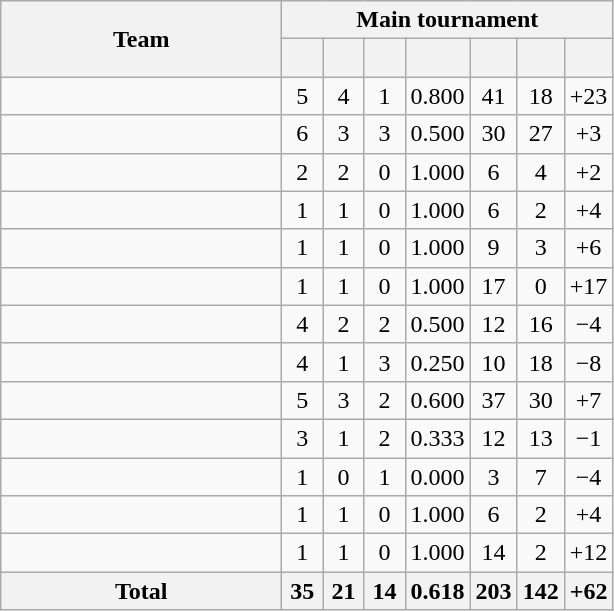<table class="wikitable">
<tr>
<th rowspan="2" style="width:180px;">Team<br></th>
<th colspan="7">Main tournament</th>
</tr>
<tr>
<th width=20><br></th>
<th width=20><br></th>
<th width=20><br></th>
<th width=20><br></th>
<th width="20"><br></th>
<th width=20><br></th>
<th width=20><br></th>
</tr>
<tr style="text-align:center;">
<td style="text-align:left;"></td>
<td>5</td>
<td>4</td>
<td>1</td>
<td>0.800</td>
<td>41</td>
<td>18</td>
<td>+23</td>
</tr>
<tr style="text-align:center;">
<td style="text-align:left;"></td>
<td>6</td>
<td>3</td>
<td>3</td>
<td>0.500</td>
<td>30</td>
<td>27</td>
<td>+3</td>
</tr>
<tr style="text-align:center;">
<td style="text-align:left;"></td>
<td>2</td>
<td>2</td>
<td>0</td>
<td>1.000</td>
<td>6</td>
<td>4</td>
<td>+2</td>
</tr>
<tr style="text-align:center;">
<td style="text-align:left;"></td>
<td>1</td>
<td>1</td>
<td>0</td>
<td>1.000</td>
<td>6</td>
<td>2</td>
<td>+4</td>
</tr>
<tr style="text-align:center;">
<td style="text-align:left;"></td>
<td>1</td>
<td>1</td>
<td>0</td>
<td>1.000</td>
<td>9</td>
<td>3</td>
<td>+6</td>
</tr>
<tr style="text-align:center;">
<td style="text-align:left;"></td>
<td>1</td>
<td>1</td>
<td>0</td>
<td>1.000</td>
<td>17</td>
<td>0</td>
<td>+17</td>
</tr>
<tr style="text-align:center;">
<td style="text-align:left;"></td>
<td>4</td>
<td>2</td>
<td>2</td>
<td>0.500</td>
<td>12</td>
<td>16</td>
<td>−4</td>
</tr>
<tr style="text-align:center;">
<td style="text-align:left;"></td>
<td>4</td>
<td>1</td>
<td>3</td>
<td>0.250</td>
<td>10</td>
<td>18</td>
<td>−8</td>
</tr>
<tr style="text-align:center;">
<td style="text-align:left;"></td>
<td>5</td>
<td>3</td>
<td>2</td>
<td>0.600</td>
<td>37</td>
<td>30</td>
<td>+7</td>
</tr>
<tr style="text-align:center;">
<td style="text-align:left;"></td>
<td>3</td>
<td>1</td>
<td>2</td>
<td>0.333</td>
<td>12</td>
<td>13</td>
<td>−1</td>
</tr>
<tr style="text-align:center;">
<td style="text-align:left;"></td>
<td>1</td>
<td>0</td>
<td>1</td>
<td>0.000</td>
<td>3</td>
<td>7</td>
<td>−4</td>
</tr>
<tr style="text-align:center;">
<td style="text-align:left;"></td>
<td>1</td>
<td>1</td>
<td>0</td>
<td>1.000</td>
<td>6</td>
<td>2</td>
<td>+4</td>
</tr>
<tr style="text-align:center;">
<td style="text-align:left;"></td>
<td>1</td>
<td>1</td>
<td>0</td>
<td>1.000</td>
<td>14</td>
<td>2</td>
<td>+12</td>
</tr>
<tr class="sortbottom">
<th>Total</th>
<th align=center>35</th>
<th align=center>21</th>
<th align=center>14</th>
<th>0.618</th>
<th align="center">203</th>
<th align="center">142</th>
<th>+62</th>
</tr>
</table>
